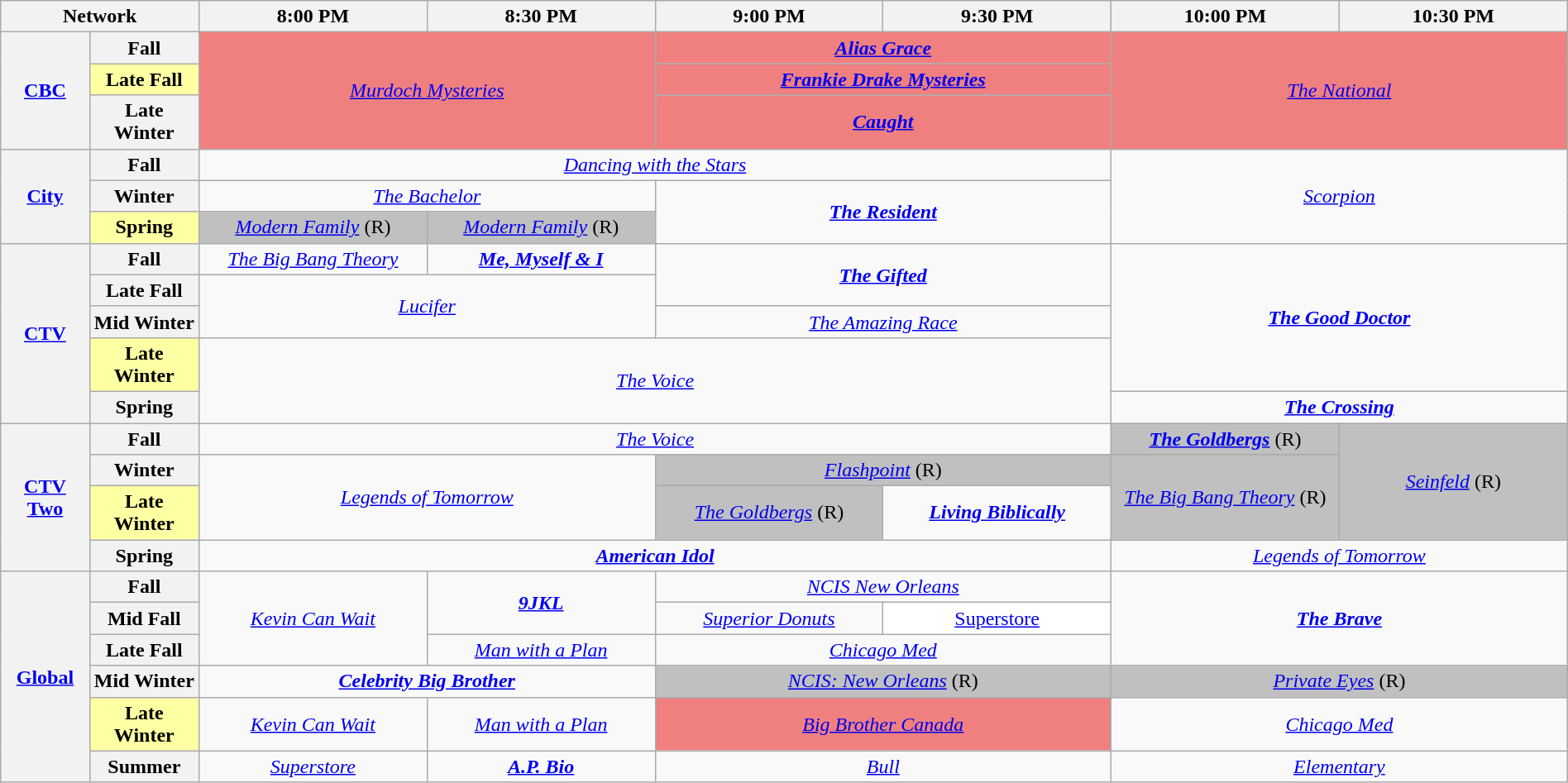<table class="wikitable" style="width:100%;margin-right:0;text-align:center">
<tr>
<th colspan="2" style="width:10%;">Network</th>
<th style="width:11.5%;">8:00 PM</th>
<th style="width:11.5%;">8:30 PM</th>
<th style="width:11.5%;">9:00 PM</th>
<th style="width:11.5%;">9:30 PM</th>
<th style="width:11.5%;">10:00 PM</th>
<th style="width:11.5%;">10:30 PM</th>
</tr>
<tr>
<th rowspan="3"><a href='#'>CBC</a></th>
<th>Fall</th>
<td rowspan="3" colspan="2" style="background:#f08080;"><em><a href='#'>Murdoch Mysteries</a></em></td>
<td colspan="2" style="background:#f08080;"><strong><em><a href='#'>Alias Grace</a></em></strong></td>
<td rowspan="3" colspan="2" style="background:#f08080;"><em><a href='#'>The National</a></em></td>
</tr>
<tr>
<th style="background:#FFFFA3;">Late Fall</th>
<td colspan="2" style="background:#f08080;"><strong><em><a href='#'>Frankie Drake Mysteries</a></em></strong></td>
</tr>
<tr>
<th>Late Winter</th>
<td colspan="2" style="background:#f08080;"><strong><em><a href='#'>Caught</a></em></strong> </td>
</tr>
<tr>
<th rowspan="3"><a href='#'>City</a></th>
<th>Fall</th>
<td colspan="4"><em><a href='#'>Dancing with the Stars</a></em></td>
<td rowspan="3" colspan="2"><em><a href='#'>Scorpion</a></em></td>
</tr>
<tr>
<th>Winter</th>
<td colspan="2"><em><a href='#'>The Bachelor</a></em></td>
<td rowspan="2" colspan="2"><strong><em><a href='#'>The Resident</a></em></strong></td>
</tr>
<tr>
<th style="background:#FFFFA3;">Spring</th>
<td style="background:silver;"><em><a href='#'>Modern Family</a></em> (R)</td>
<td style="background:silver;"><em><a href='#'>Modern Family</a></em> (R)</td>
</tr>
<tr>
<th rowspan="5"><a href='#'>CTV</a></th>
<th>Fall</th>
<td><em><a href='#'>The Big Bang Theory</a></em></td>
<td><strong><em><a href='#'>Me, Myself & I</a></em></strong></td>
<td rowspan="2" colspan="2"><strong><em><a href='#'>The Gifted</a></em></strong></td>
<td rowspan="4" colspan="2"><strong><em><a href='#'>The Good Doctor</a></em></strong></td>
</tr>
<tr>
<th>Late Fall</th>
<td rowspan="2" colspan="2"><em><a href='#'>Lucifer</a></em></td>
</tr>
<tr>
<th>Mid Winter</th>
<td colspan="2"><em><a href='#'>The Amazing Race</a></em></td>
</tr>
<tr>
<th style="background:#FFFFA3;">Late Winter</th>
<td rowspan="2" colspan="4"><em><a href='#'>The Voice</a></em></td>
</tr>
<tr>
<th>Spring</th>
<td colspan="2"><strong><em><a href='#'>The Crossing</a></em></strong></td>
</tr>
<tr>
<th rowspan="4"><a href='#'>CTV Two</a></th>
<th>Fall</th>
<td colspan="4"><em><a href='#'>The Voice</a></em></td>
<td style="background:silver;"><strong><em><a href='#'>The Goldbergs</a></em></strong> (R)</td>
<td rowspan="3" style="background:silver;"><em><a href='#'>Seinfeld</a></em> (R)</td>
</tr>
<tr>
<th>Winter</th>
<td colspan="2" rowspan="2"><em><a href='#'>Legends of Tomorrow</a></em></td>
<td colspan="2" style="background:silver;"><em><a href='#'>Flashpoint</a></em> (R)</td>
<td rowspan="2" style="background:silver;"><em><a href='#'>The Big Bang Theory</a></em> (R)</td>
</tr>
<tr>
<th style="background:#FFFFA3;">Late Winter</th>
<td style="background:silver;"><em><a href='#'>The Goldbergs</a></em> (R)</td>
<td><strong><em><a href='#'>Living Biblically</a></em></strong></td>
</tr>
<tr>
<th>Spring</th>
<td colspan="4"><strong><em><a href='#'>American Idol</a></em></strong></td>
<td colspan="2"><em><a href='#'>Legends of Tomorrow</a></em></td>
</tr>
<tr>
<th rowspan="6"><a href='#'>Global</a></th>
<th>Fall</th>
<td rowspan="3"><em><a href='#'>Kevin Can Wait</a></em></td>
<td rowspan="2"><strong><em><a href='#'>9JKL</a></em></strong></td>
<td colspan="2"><em><a href='#'>NCIS New Orleans</a></em></td>
<td rowspan="3" colspan="2"><strong><em><a href='#'>The Brave</a></em></strong></td>
</tr>
<tr>
<th>Mid Fall</th>
<td><em><a href='#'>Superior Donuts</a></em></td>
<td style="background:white;"><a href='#'>Superstore</a></td>
</tr>
<tr>
<th>Late Fall</th>
<td><em><a href='#'>Man with a Plan</a></em></td>
<td colspan="2"><em><a href='#'>Chicago Med</a></em></td>
</tr>
<tr>
<th>Mid Winter</th>
<td colspan="2"><strong><em><a href='#'>Celebrity Big Brother</a></em></strong></td>
<td colspan="2" style="background:silver;"><em><a href='#'>NCIS: New Orleans</a></em> (R)</td>
<td colspan="2" style="background:silver;"><em><a href='#'>Private Eyes</a></em> (R)</td>
</tr>
<tr>
<th style="background:#FFFFA3;">Late Winter</th>
<td><em><a href='#'>Kevin Can Wait</a></em></td>
<td><em><a href='#'>Man with a Plan</a></em></td>
<td colspan="2" style="background:#f08080;"><em><a href='#'>Big Brother Canada</a></em></td>
<td colspan="2"><em><a href='#'>Chicago Med</a></em></td>
</tr>
<tr>
<th>Summer</th>
<td><em><a href='#'>Superstore</a></em></td>
<td><strong><em><a href='#'>A.P. Bio</a></em></strong></td>
<td colspan="2"><em><a href='#'>Bull</a></em></td>
<td colspan="2"><em><a href='#'>Elementary</a></em></td>
</tr>
</table>
